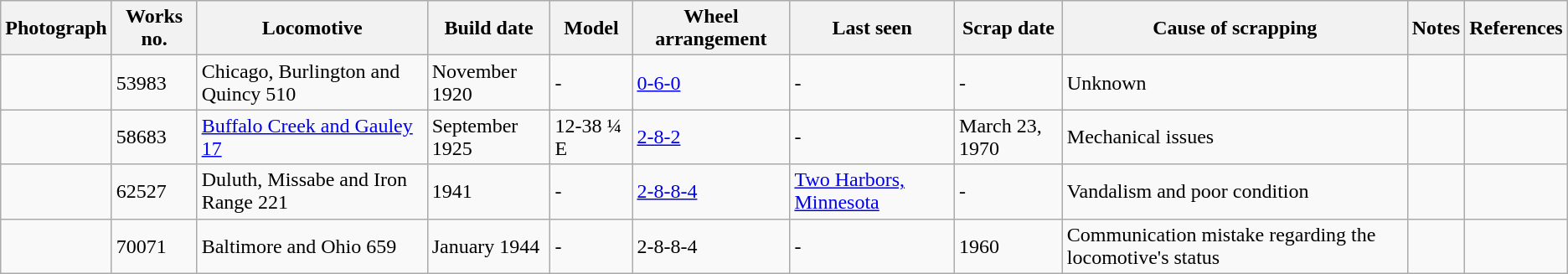<table class="wikitable">
<tr>
<th>Photograph</th>
<th>Works no.</th>
<th>Locomotive</th>
<th>Build date</th>
<th>Model</th>
<th>Wheel arrangement</th>
<th>Last seen</th>
<th>Scrap date</th>
<th>Cause of scrapping</th>
<th>Notes</th>
<th>References</th>
</tr>
<tr>
<td></td>
<td>53983</td>
<td>Chicago, Burlington and Quincy 510</td>
<td>November 1920</td>
<td>-</td>
<td><a href='#'>0-6-0</a></td>
<td>-</td>
<td>-</td>
<td>Unknown</td>
<td></td>
<td></td>
</tr>
<tr>
<td></td>
<td>58683</td>
<td><a href='#'>Buffalo Creek and Gauley 17</a></td>
<td>September 1925</td>
<td>12-38 ¼ E</td>
<td><a href='#'>2-8-2</a></td>
<td>-</td>
<td>March 23, 1970</td>
<td>Mechanical issues</td>
<td></td>
<td></td>
</tr>
<tr>
<td></td>
<td>62527</td>
<td>Duluth, Missabe and Iron Range 221</td>
<td>1941</td>
<td>-</td>
<td><a href='#'>2-8-8-4</a></td>
<td><a href='#'>Two Harbors, Minnesota</a></td>
<td>-</td>
<td>Vandalism and poor condition</td>
<td></td>
<td></td>
</tr>
<tr>
<td></td>
<td>70071</td>
<td>Baltimore and Ohio 659</td>
<td>January 1944</td>
<td>-</td>
<td>2-8-8-4</td>
<td>-</td>
<td>1960</td>
<td>Communication mistake regarding the locomotive's status</td>
<td></td>
<td></td>
</tr>
</table>
